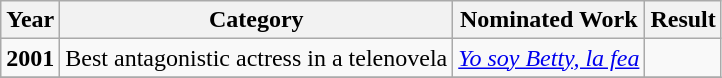<table class="wikitable">
<tr>
<th><strong>Year</strong></th>
<th><strong>Category</strong></th>
<th><strong>Nominated Work</strong></th>
<th>Result</th>
</tr>
<tr>
<td><strong>2001</strong></td>
<td>Best antagonistic actress in a telenovela</td>
<td><em><a href='#'>Yo soy Betty, la fea</a></em></td>
<td></td>
</tr>
<tr>
</tr>
</table>
